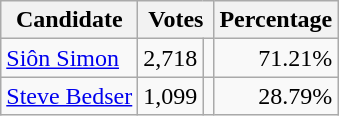<table class="wikitable" style="text-align:right;">
<tr>
<th>Candidate</th>
<th colspan="2">Votes</th>
<th>Percentage </th>
</tr>
<tr>
<td style="text-align:left;"><a href='#'>Siôn Simon</a></td>
<td>2,718</td>
<td align=center></td>
<td>71.21%</td>
</tr>
<tr>
<td style="text-align:left;"><a href='#'>Steve Bedser</a></td>
<td>1,099</td>
<td align=center></td>
<td>28.79%</td>
</tr>
</table>
